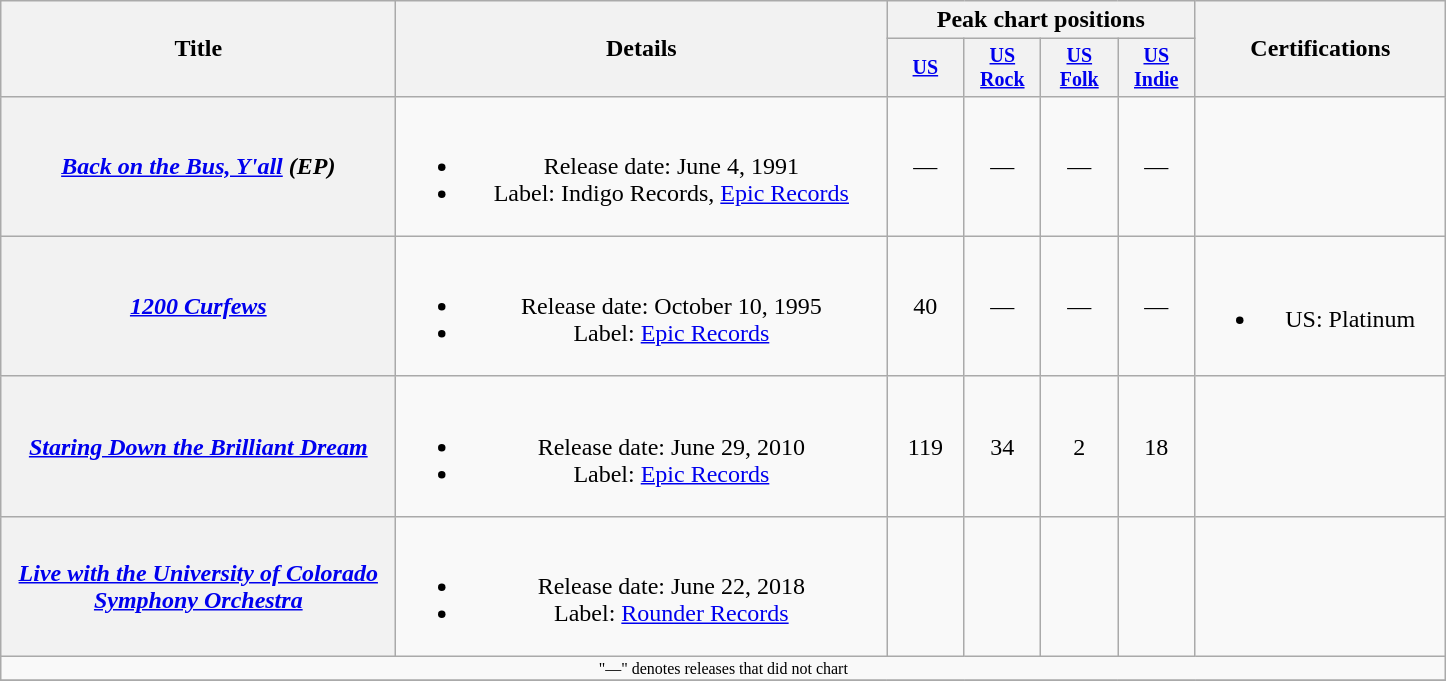<table class="wikitable plainrowheaders" style="text-align:center;">
<tr>
<th rowspan="2" style="width:16em;">Title</th>
<th rowspan="2" style="width:20em;">Details</th>
<th colspan="4">Peak chart positions</th>
<th rowspan="2" style="width:10em;">Certifications</th>
</tr>
<tr style="font-size:smaller;">
<th width="45"><a href='#'>US</a><br></th>
<th width="45"><a href='#'>US Rock</a><br></th>
<th width="45"><a href='#'>US Folk</a><br></th>
<th width="45"><a href='#'>US Indie</a><br></th>
</tr>
<tr>
<th scope="row"><em><a href='#'>Back on the Bus, Y'all</a> (EP)</em></th>
<td><br><ul><li>Release date: June 4, 1991</li><li>Label: Indigo Records, <a href='#'>Epic Records</a></li></ul></td>
<td>—</td>
<td>—</td>
<td>—</td>
<td>—</td>
<td></td>
</tr>
<tr>
<th scope="row"><em><a href='#'>1200 Curfews</a></em></th>
<td><br><ul><li>Release date: October 10, 1995</li><li>Label: <a href='#'>Epic Records</a></li></ul></td>
<td>40</td>
<td>—</td>
<td>—</td>
<td>—</td>
<td><br><ul><li>US: Platinum</li></ul></td>
</tr>
<tr>
<th scope="row"><em><a href='#'>Staring Down the Brilliant Dream</a></em></th>
<td><br><ul><li>Release date: June 29, 2010</li><li>Label: <a href='#'>Epic Records</a></li></ul></td>
<td>119</td>
<td>34</td>
<td>2</td>
<td>18</td>
<td></td>
</tr>
<tr>
<th scope="row"><em><a href='#'>Live with the University of Colorado Symphony Orchestra</a></em></th>
<td><br><ul><li>Release date: June 22, 2018</li><li>Label: <a href='#'>Rounder Records</a></li></ul></td>
<td></td>
<td></td>
<td></td>
<td></td>
<td></td>
</tr>
<tr>
<td colspan="8" style="font-size:8pt">"—" denotes releases that did not chart</td>
</tr>
<tr>
</tr>
</table>
